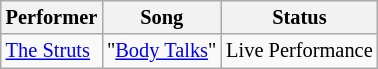<table class="wikitable" style="font-size:85%">
<tr>
<th>Performer</th>
<th>Song</th>
<th>Status</th>
</tr>
<tr>
<td> <a href='#'>The Struts</a></td>
<td>"<a href='#'>Body Talks</a>"</td>
<td>Live Performance</td>
</tr>
</table>
